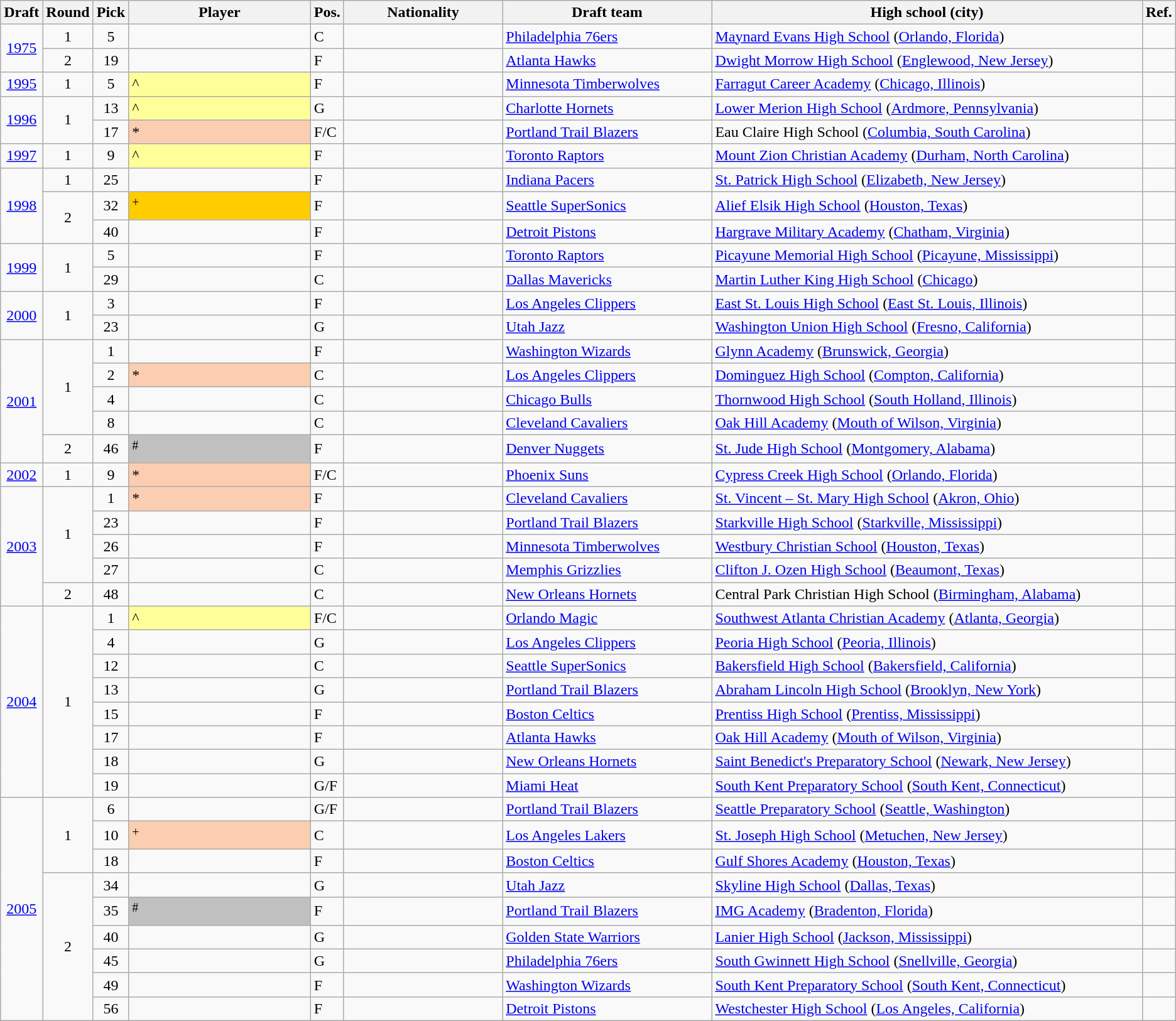<table class="wikitable sortable">
<tr>
<th width="1%">Draft</th>
<th width="1%">Round</th>
<th width="1%">Pick</th>
<th width="18%">Player</th>
<th width="1%">Pos.</th>
<th width="15%">Nationality</th>
<th width="20%">Draft team</th>
<th width="45%">High school (city)</th>
<th class="unsortable" width="1%">Ref.</th>
</tr>
<tr>
<td rowspan="2" align="center"><a href='#'>1975</a></td>
<td align=center>1</td>
<td align=center>5</td>
<td></td>
<td>C</td>
<td></td>
<td><a href='#'>Philadelphia 76ers</a></td>
<td><a href='#'>Maynard Evans High School</a> (<a href='#'>Orlando, Florida</a>)</td>
<td align=center></td>
</tr>
<tr>
<td align=center>2</td>
<td align=center>19</td>
<td></td>
<td>F</td>
<td></td>
<td><a href='#'>Atlanta Hawks</a></td>
<td><a href='#'>Dwight Morrow High School</a> (<a href='#'>Englewood, New Jersey</a>)</td>
<td align=center></td>
</tr>
<tr>
<td align=center><a href='#'>1995</a></td>
<td align=center>1</td>
<td align=center>5</td>
<td bgcolor="#FFFF99">^</td>
<td>F</td>
<td></td>
<td><a href='#'>Minnesota Timberwolves</a></td>
<td><a href='#'>Farragut Career Academy</a> (<a href='#'>Chicago, Illinois</a>)</td>
<td align=center></td>
</tr>
<tr>
<td rowspan="2" align="center"><a href='#'>1996</a></td>
<td rowspan="2" align="center">1</td>
<td align=center>13</td>
<td bgcolor="#FFFF99">^</td>
<td>G</td>
<td></td>
<td><a href='#'>Charlotte Hornets</a></td>
<td><a href='#'>Lower Merion High School</a> (<a href='#'>Ardmore, Pennsylvania</a>)</td>
<td align=center></td>
</tr>
<tr>
<td align=center>17</td>
<td bgcolor="#FBCEB1">*</td>
<td>F/C</td>
<td></td>
<td><a href='#'>Portland Trail Blazers</a></td>
<td>Eau Claire High School (<a href='#'>Columbia, South Carolina</a>)</td>
<td align=center></td>
</tr>
<tr>
<td align=center><a href='#'>1997</a></td>
<td align=center>1</td>
<td align=center>9</td>
<td bgcolor="#FFFF99">^</td>
<td>F</td>
<td></td>
<td><a href='#'>Toronto Raptors</a></td>
<td><a href='#'>Mount Zion Christian Academy</a> (<a href='#'>Durham, North Carolina</a>)</td>
<td align=center></td>
</tr>
<tr>
<td rowspan="3" align="center"><a href='#'>1998</a></td>
<td align=center>1</td>
<td align=center>25</td>
<td></td>
<td>F</td>
<td></td>
<td><a href='#'>Indiana Pacers</a></td>
<td><a href='#'>St. Patrick High School</a> (<a href='#'>Elizabeth, New Jersey</a>)</td>
<td align=center></td>
</tr>
<tr>
<td rowspan="2" align="center">2</td>
<td align=center>32</td>
<td bgcolor="#FFCC00"><sup>+</sup></td>
<td>F</td>
<td></td>
<td><a href='#'>Seattle SuperSonics</a></td>
<td><a href='#'>Alief Elsik High School</a> (<a href='#'>Houston, Texas</a>)</td>
<td align=center></td>
</tr>
<tr>
<td align=center>40</td>
<td></td>
<td>F</td>
<td></td>
<td><a href='#'>Detroit Pistons</a></td>
<td><a href='#'>Hargrave Military Academy</a> (<a href='#'>Chatham, Virginia</a>)</td>
<td align=center></td>
</tr>
<tr>
<td rowspan="2" align="center"><a href='#'>1999</a></td>
<td rowspan="2" align="center">1</td>
<td align=center>5</td>
<td></td>
<td>F</td>
<td></td>
<td><a href='#'>Toronto Raptors</a></td>
<td><a href='#'>Picayune Memorial High School</a> (<a href='#'>Picayune, Mississippi</a>)</td>
<td align=center></td>
</tr>
<tr>
<td align=center>29</td>
<td></td>
<td>C</td>
<td></td>
<td><a href='#'>Dallas Mavericks</a></td>
<td><a href='#'>Martin Luther King High School</a> (<a href='#'>Chicago</a>)</td>
<td align=center></td>
</tr>
<tr>
<td rowspan="2" align="center"><a href='#'>2000</a></td>
<td rowspan="2" align="center">1</td>
<td align=center>3</td>
<td></td>
<td>F</td>
<td></td>
<td><a href='#'>Los Angeles Clippers</a></td>
<td><a href='#'>East St. Louis High School</a> (<a href='#'>East St. Louis, Illinois</a>)</td>
<td align=center></td>
</tr>
<tr>
<td align=center>23</td>
<td></td>
<td>G</td>
<td></td>
<td><a href='#'>Utah Jazz</a></td>
<td><a href='#'>Washington Union High School</a> (<a href='#'>Fresno, California</a>)</td>
<td align=center></td>
</tr>
<tr>
<td rowspan="5" align="center"><a href='#'>2001</a></td>
<td rowspan="4" align="center">1</td>
<td align=center>1</td>
<td></td>
<td>F</td>
<td></td>
<td><a href='#'>Washington Wizards</a></td>
<td><a href='#'>Glynn Academy</a> (<a href='#'>Brunswick, Georgia</a>)</td>
<td align=center></td>
</tr>
<tr>
<td align=center>2</td>
<td bgcolor="#FBCEB1">*</td>
<td>C</td>
<td></td>
<td><a href='#'>Los Angeles Clippers</a></td>
<td><a href='#'>Dominguez High School</a> (<a href='#'>Compton, California</a>)</td>
<td align=center></td>
</tr>
<tr>
<td align=center>4</td>
<td></td>
<td>C</td>
<td></td>
<td><a href='#'>Chicago Bulls</a></td>
<td><a href='#'>Thornwood High School</a> (<a href='#'>South Holland, Illinois</a>)</td>
<td align=center></td>
</tr>
<tr>
<td align=center>8</td>
<td></td>
<td>C</td>
<td></td>
<td><a href='#'>Cleveland Cavaliers</a></td>
<td><a href='#'>Oak Hill Academy</a> (<a href='#'>Mouth of Wilson, Virginia</a>)</td>
<td align=center></td>
</tr>
<tr>
<td align=center>2</td>
<td align=center>46</td>
<td bgcolor="#C0C0C0"><sup>#</sup></td>
<td>F</td>
<td></td>
<td><a href='#'>Denver Nuggets</a></td>
<td><a href='#'>St. Jude High School</a> (<a href='#'>Montgomery, Alabama</a>)</td>
<td align=center></td>
</tr>
<tr>
<td align=center><a href='#'>2002</a></td>
<td align=center>1</td>
<td align=center>9</td>
<td bgcolor="#FBCEB1">*</td>
<td>F/C</td>
<td></td>
<td><a href='#'>Phoenix Suns</a></td>
<td><a href='#'>Cypress Creek High School</a> (<a href='#'>Orlando, Florida</a>)</td>
<td align=center></td>
</tr>
<tr>
<td rowspan="5" align="center"><a href='#'>2003</a></td>
<td rowspan="4" align="center">1</td>
<td align=center>1</td>
<td bgcolor="#FBCEB1">*</td>
<td>F</td>
<td></td>
<td><a href='#'>Cleveland Cavaliers</a></td>
<td><a href='#'>St. Vincent – St. Mary High School</a> (<a href='#'>Akron, Ohio</a>)</td>
<td align=center></td>
</tr>
<tr>
<td align=center>23</td>
<td></td>
<td>F</td>
<td></td>
<td><a href='#'>Portland Trail Blazers</a></td>
<td><a href='#'>Starkville High School</a> (<a href='#'>Starkville, Mississippi</a>)</td>
<td align=center></td>
</tr>
<tr>
<td align=center>26</td>
<td></td>
<td>F</td>
<td><br></td>
<td><a href='#'>Minnesota Timberwolves</a></td>
<td><a href='#'>Westbury Christian School</a> (<a href='#'>Houston, Texas</a>)</td>
<td align=center></td>
</tr>
<tr>
<td align=center>27</td>
<td></td>
<td>C</td>
<td></td>
<td><a href='#'>Memphis Grizzlies</a></td>
<td><a href='#'>Clifton J. Ozen High School</a> (<a href='#'>Beaumont, Texas</a>)</td>
<td align=center></td>
</tr>
<tr>
<td align=center>2</td>
<td align=center>48</td>
<td></td>
<td>C</td>
<td></td>
<td><a href='#'>New Orleans Hornets</a></td>
<td>Central Park Christian High School (<a href='#'>Birmingham, Alabama</a>)</td>
<td align=center></td>
</tr>
<tr>
<td rowspan="8" align="center"><a href='#'>2004</a></td>
<td rowspan="8" align="center">1</td>
<td align=center>1</td>
<td bgcolor="#FFFF99">^</td>
<td>F/C</td>
<td></td>
<td><a href='#'>Orlando Magic</a></td>
<td><a href='#'>Southwest Atlanta Christian Academy</a> (<a href='#'>Atlanta, Georgia</a>)</td>
<td align=center></td>
</tr>
<tr>
<td align=center>4</td>
<td></td>
<td>G</td>
<td></td>
<td><a href='#'>Los Angeles Clippers</a></td>
<td><a href='#'>Peoria High School</a> (<a href='#'>Peoria, Illinois</a>)</td>
<td align=center></td>
</tr>
<tr>
<td align=center>12</td>
<td></td>
<td>C</td>
<td></td>
<td><a href='#'>Seattle SuperSonics</a></td>
<td><a href='#'>Bakersfield High School</a> (<a href='#'>Bakersfield, California</a>)</td>
<td align=center></td>
</tr>
<tr>
<td align=center>13</td>
<td></td>
<td>G</td>
<td></td>
<td><a href='#'>Portland Trail Blazers</a></td>
<td><a href='#'>Abraham Lincoln High School</a> (<a href='#'>Brooklyn, New York</a>)</td>
<td align=center></td>
</tr>
<tr>
<td align=center>15</td>
<td></td>
<td>F</td>
<td></td>
<td><a href='#'>Boston Celtics</a></td>
<td><a href='#'>Prentiss High School</a> (<a href='#'>Prentiss, Mississippi</a>)</td>
<td align=center></td>
</tr>
<tr>
<td align=center>17</td>
<td></td>
<td>F</td>
<td></td>
<td><a href='#'>Atlanta Hawks</a></td>
<td><a href='#'>Oak Hill Academy</a> (<a href='#'>Mouth of Wilson, Virginia</a>)</td>
<td align=center></td>
</tr>
<tr>
<td align=center>18</td>
<td></td>
<td>G</td>
<td></td>
<td><a href='#'>New Orleans Hornets</a></td>
<td><a href='#'>Saint Benedict's Preparatory School</a> (<a href='#'>Newark, New Jersey</a>)</td>
<td align=center></td>
</tr>
<tr>
<td align=center>19</td>
<td></td>
<td>G/F</td>
<td></td>
<td><a href='#'>Miami Heat</a></td>
<td><a href='#'>South Kent Preparatory School</a> (<a href='#'>South Kent, Connecticut</a>)</td>
<td align=center></td>
</tr>
<tr>
<td rowspan="9" align="center"><a href='#'>2005</a></td>
<td rowspan="3" align="center">1</td>
<td align=center>6</td>
<td></td>
<td>G/F</td>
<td></td>
<td><a href='#'>Portland Trail Blazers</a></td>
<td><a href='#'>Seattle Preparatory School</a> (<a href='#'>Seattle, Washington</a>)</td>
<td align=center></td>
</tr>
<tr>
<td align=center>10</td>
<td bgcolor="#FBCEB1"><sup>+</sup></td>
<td>C</td>
<td></td>
<td><a href='#'>Los Angeles Lakers</a></td>
<td><a href='#'>St. Joseph High School</a> (<a href='#'>Metuchen, New Jersey</a>)</td>
<td align=center></td>
</tr>
<tr>
<td align=center>18</td>
<td></td>
<td>F</td>
<td></td>
<td><a href='#'>Boston Celtics</a></td>
<td><a href='#'>Gulf Shores Academy</a> (<a href='#'>Houston, Texas</a>)</td>
<td align=center></td>
</tr>
<tr>
<td rowspan="6" align="center">2</td>
<td align=center>34</td>
<td></td>
<td>G</td>
<td></td>
<td><a href='#'>Utah Jazz</a></td>
<td><a href='#'>Skyline High School</a> (<a href='#'>Dallas, Texas</a>)</td>
<td align=center></td>
</tr>
<tr>
<td align=center>35</td>
<td bgcolor="#C0C0C0"><sup>#</sup></td>
<td>F</td>
<td></td>
<td><a href='#'>Portland Trail Blazers</a></td>
<td><a href='#'>IMG Academy</a> (<a href='#'>Bradenton, Florida</a>)</td>
<td align=center></td>
</tr>
<tr>
<td align=center>40</td>
<td></td>
<td>G</td>
<td></td>
<td><a href='#'>Golden State Warriors</a></td>
<td><a href='#'>Lanier High School</a> (<a href='#'>Jackson, Mississippi</a>)</td>
<td align=center></td>
</tr>
<tr>
<td align=center>45</td>
<td></td>
<td>G</td>
<td></td>
<td><a href='#'>Philadelphia 76ers</a></td>
<td><a href='#'>South Gwinnett High School</a> (<a href='#'>Snellville, Georgia</a>)</td>
<td align=center></td>
</tr>
<tr>
<td align=center>49</td>
<td></td>
<td>F</td>
<td><br></td>
<td><a href='#'>Washington Wizards</a></td>
<td><a href='#'>South Kent Preparatory School</a> (<a href='#'>South Kent, Connecticut</a>)</td>
<td align=center></td>
</tr>
<tr>
<td align=center>56</td>
<td></td>
<td>F</td>
<td></td>
<td><a href='#'>Detroit Pistons</a></td>
<td><a href='#'>Westchester High School</a> (<a href='#'>Los Angeles, California</a>)</td>
<td align=center></td>
</tr>
</table>
